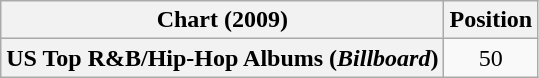<table class="wikitable plainrowheaders" style="text-align:center">
<tr>
<th scope="col">Chart (2009)</th>
<th scope="col">Position</th>
</tr>
<tr>
<th scope="row">US Top R&B/Hip-Hop Albums (<em>Billboard</em>)</th>
<td>50</td>
</tr>
</table>
